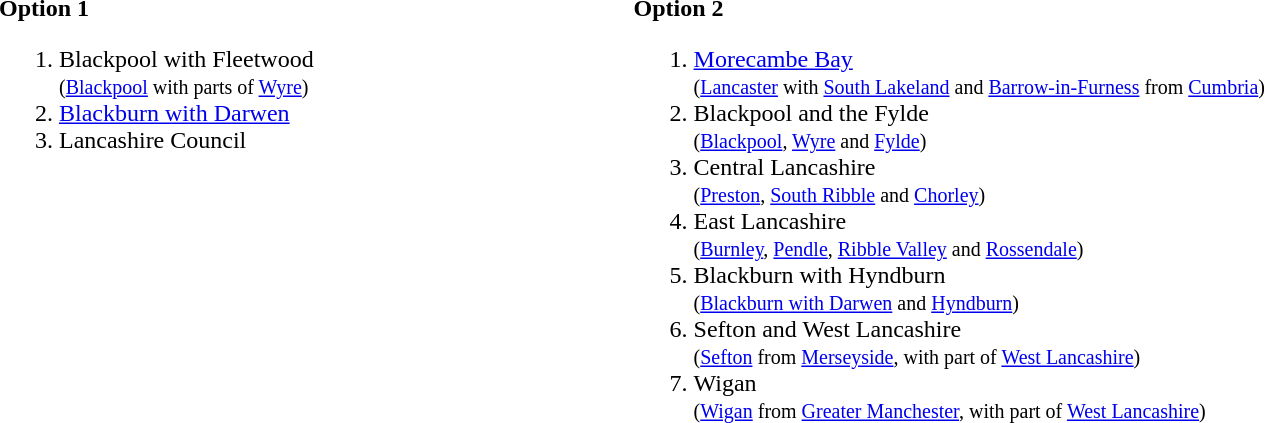<table border="0" cellpadding="2" width=100%>
<tr>
<td></td>
<td></td>
</tr>
<tr>
<td valign=top><strong>Option 1</strong><br><ol><li>Blackpool with Fleetwood<br><small>(<a href='#'>Blackpool</a> with parts of <a href='#'>Wyre</a>)</small></li><li><a href='#'>Blackburn with Darwen</a></li><li>Lancashire Council</li></ol></td>
<td valign=top><strong>Option 2</strong><br><ol><li><a href='#'>Morecambe Bay</a><br><small>(<a href='#'>Lancaster</a> with <a href='#'>South Lakeland</a> and <a href='#'>Barrow-in-Furness</a> from <a href='#'>Cumbria</a>)</small></li><li>Blackpool and the Fylde<br><small>(<a href='#'>Blackpool</a>, <a href='#'>Wyre</a> and <a href='#'>Fylde</a>)</small></li><li>Central Lancashire<br><small>(<a href='#'>Preston</a>, <a href='#'>South Ribble</a> and <a href='#'>Chorley</a>)</small></li><li>East Lancashire<br><small>(<a href='#'>Burnley</a>, <a href='#'>Pendle</a>, <a href='#'>Ribble Valley</a> and <a href='#'>Rossendale</a>)</small></li><li>Blackburn with Hyndburn<br><small>(<a href='#'>Blackburn with Darwen</a> and <a href='#'>Hyndburn</a>)</small></li><li>Sefton and West Lancashire<br><small>(<a href='#'>Sefton</a> from <a href='#'>Merseyside</a>, with part of <a href='#'>West Lancashire</a>)</small></li><li>Wigan<br><small>(<a href='#'>Wigan</a> from <a href='#'>Greater Manchester</a>, with part of <a href='#'>West Lancashire</a>)</small></li></ol></td>
</tr>
</table>
